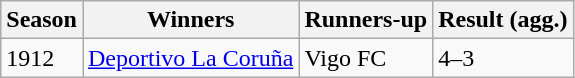<table class="wikitable">
<tr>
<th>Season</th>
<th>Winners</th>
<th>Runners-up</th>
<th>Result (agg.)</th>
</tr>
<tr>
<td>1912</td>
<td><a href='#'>Deportivo La Coruña</a></td>
<td>Vigo FC</td>
<td>4–3</td>
</tr>
</table>
